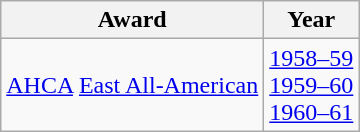<table class="wikitable">
<tr>
<th>Award</th>
<th>Year</th>
</tr>
<tr>
<td><a href='#'>AHCA</a> <a href='#'>East All-American</a></td>
<td><a href='#'>1958–59</a><br><a href='#'>1959–60</a><br><a href='#'>1960–61</a></td>
</tr>
</table>
